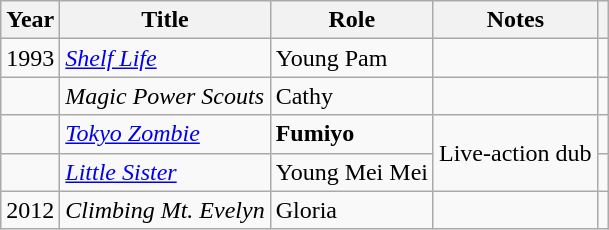<table class="wikitable sortable">
<tr>
<th scope="col">Year</th>
<th scope="col">Title</th>
<th scope="col">Role</th>
<th class="unsortable" scope="col">Notes</th>
<th class="unsortable" scope="col"></th>
</tr>
<tr>
<td>1993</td>
<td><em><a href='#'>Shelf Life</a></em></td>
<td>Young Pam</td>
<td></td>
<td></td>
</tr>
<tr>
<td></td>
<td><em>Magic Power Scouts</em></td>
<td>Cathy</td>
<td></td>
<td></td>
</tr>
<tr>
<td></td>
<td><em><a href='#'>Tokyo Zombie</a></em></td>
<td><strong>Fumiyo</strong></td>
<td rowspan="2">Live-action dub</td>
<td></td>
</tr>
<tr>
<td></td>
<td><em><a href='#'>Little Sister</a></em></td>
<td>Young Mei Mei</td>
<td></td>
</tr>
<tr>
<td>2012</td>
<td><em>Climbing Mt. Evelyn</em></td>
<td>Gloria</td>
<td></td>
<td></td>
</tr>
</table>
